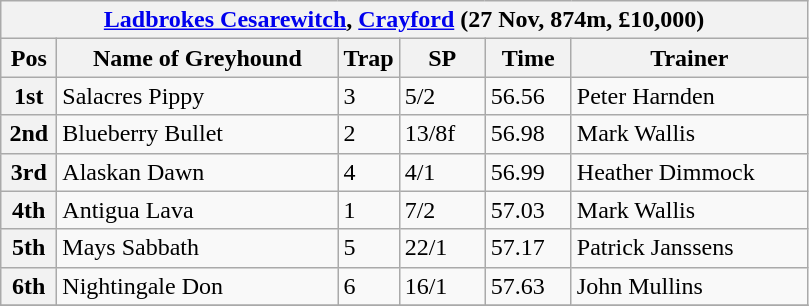<table class="wikitable">
<tr>
<th colspan="6"><a href='#'>Ladbrokes Cesarewitch</a>, <a href='#'>Crayford</a> (27 Nov, 874m, £10,000)</th>
</tr>
<tr>
<th width=30>Pos</th>
<th width=180>Name of Greyhound</th>
<th width=30>Trap</th>
<th width=50>SP</th>
<th width=50>Time</th>
<th width=150>Trainer</th>
</tr>
<tr>
<th>1st</th>
<td>Salacres Pippy</td>
<td>3</td>
<td>5/2</td>
<td>56.56</td>
<td>Peter Harnden</td>
</tr>
<tr>
<th>2nd</th>
<td>Blueberry Bullet</td>
<td>2</td>
<td>13/8f</td>
<td>56.98</td>
<td>Mark Wallis</td>
</tr>
<tr>
<th>3rd</th>
<td>Alaskan Dawn</td>
<td>4</td>
<td>4/1</td>
<td>56.99</td>
<td>Heather Dimmock</td>
</tr>
<tr>
<th>4th</th>
<td>Antigua Lava</td>
<td>1</td>
<td>7/2</td>
<td>57.03</td>
<td>Mark Wallis</td>
</tr>
<tr>
<th>5th</th>
<td>Mays Sabbath</td>
<td>5</td>
<td>22/1</td>
<td>57.17</td>
<td>Patrick Janssens</td>
</tr>
<tr>
<th>6th</th>
<td>Nightingale Don</td>
<td>6</td>
<td>16/1</td>
<td>57.63</td>
<td>John Mullins</td>
</tr>
<tr>
</tr>
</table>
